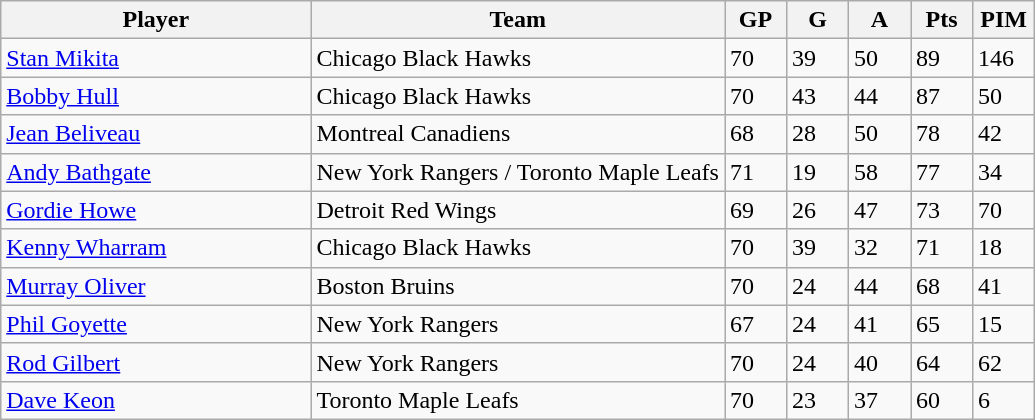<table class="wikitable">
<tr>
<th bgcolor="#DDDDFF" width="30%">Player</th>
<th bgcolor="#DDDDFF" width="40%">Team</th>
<th bgcolor="#DDDDFF" width="6%">GP</th>
<th bgcolor="#DDDDFF" width="6%">G</th>
<th bgcolor="#DDDDFF" width="6%">A</th>
<th bgcolor="#DDDDFF" width="6%">Pts</th>
<th bgcolor="#DDDDFF" width="6%">PIM</th>
</tr>
<tr>
<td><a href='#'>Stan Mikita</a></td>
<td>Chicago Black Hawks</td>
<td>70</td>
<td>39</td>
<td>50</td>
<td>89</td>
<td>146</td>
</tr>
<tr>
<td><a href='#'>Bobby Hull</a></td>
<td>Chicago Black Hawks</td>
<td>70</td>
<td>43</td>
<td>44</td>
<td>87</td>
<td>50</td>
</tr>
<tr>
<td><a href='#'>Jean Beliveau</a></td>
<td>Montreal Canadiens</td>
<td>68</td>
<td>28</td>
<td>50</td>
<td>78</td>
<td>42</td>
</tr>
<tr>
<td><a href='#'>Andy Bathgate</a></td>
<td>New York Rangers / Toronto Maple Leafs</td>
<td>71</td>
<td>19</td>
<td>58</td>
<td>77</td>
<td>34</td>
</tr>
<tr>
<td><a href='#'>Gordie Howe</a></td>
<td>Detroit Red Wings</td>
<td>69</td>
<td>26</td>
<td>47</td>
<td>73</td>
<td>70</td>
</tr>
<tr>
<td><a href='#'>Kenny Wharram</a></td>
<td>Chicago Black Hawks</td>
<td>70</td>
<td>39</td>
<td>32</td>
<td>71</td>
<td>18</td>
</tr>
<tr>
<td><a href='#'>Murray Oliver</a></td>
<td>Boston Bruins</td>
<td>70</td>
<td>24</td>
<td>44</td>
<td>68</td>
<td>41</td>
</tr>
<tr>
<td><a href='#'>Phil Goyette</a></td>
<td>New York Rangers</td>
<td>67</td>
<td>24</td>
<td>41</td>
<td>65</td>
<td>15</td>
</tr>
<tr>
<td><a href='#'>Rod Gilbert</a></td>
<td>New York Rangers</td>
<td>70</td>
<td>24</td>
<td>40</td>
<td>64</td>
<td>62</td>
</tr>
<tr>
<td><a href='#'>Dave Keon</a></td>
<td>Toronto Maple Leafs</td>
<td>70</td>
<td>23</td>
<td>37</td>
<td>60</td>
<td>6</td>
</tr>
</table>
